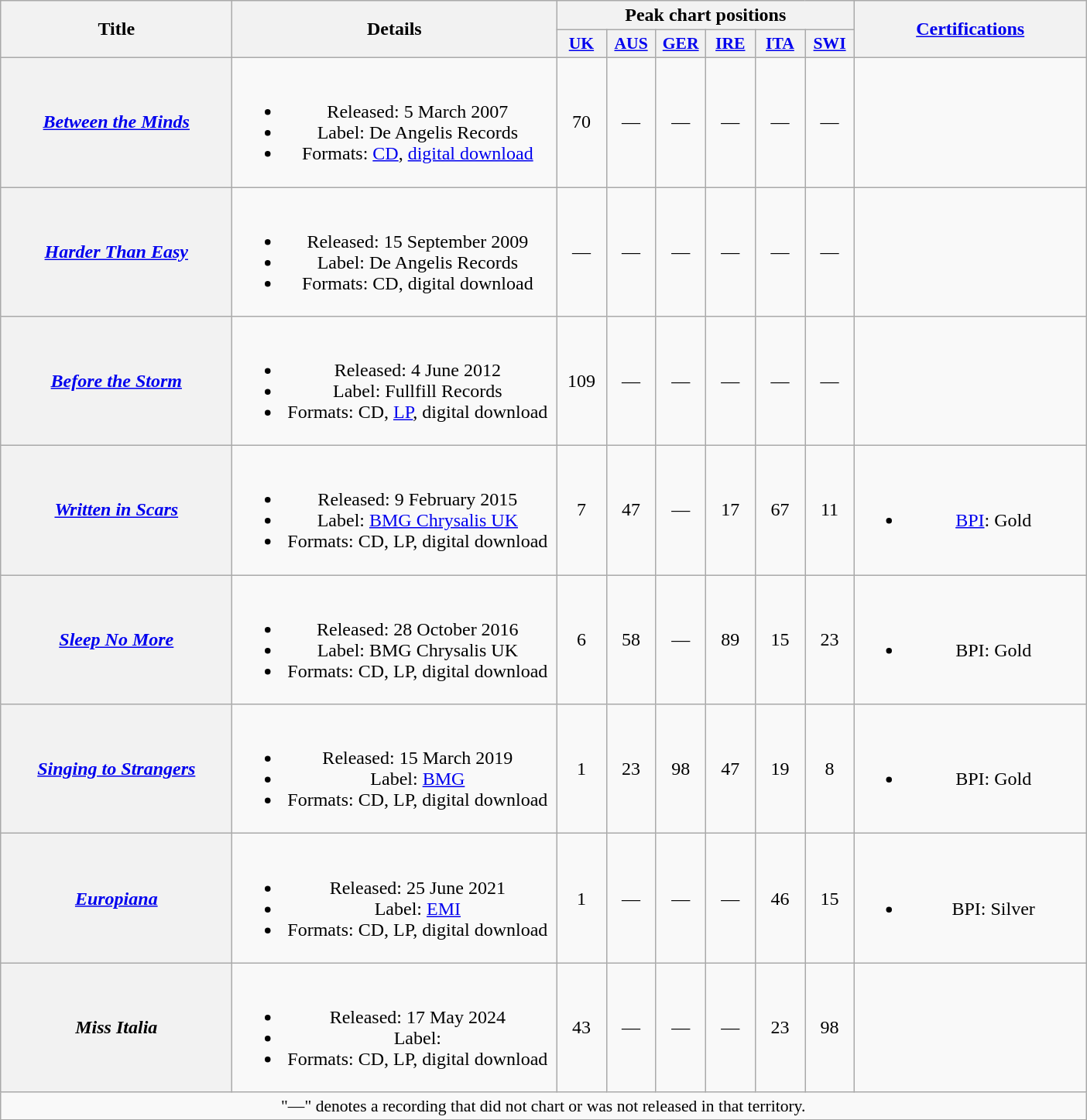<table class="wikitable plainrowheaders" style="text-align:center;">
<tr>
<th scope="col" rowspan="2" style="width:12em;">Title</th>
<th scope="col" rowspan="2" style="width:17em;">Details</th>
<th scope="col" colspan="6">Peak chart positions</th>
<th scope="col" rowspan="2" style="width:12em;"><a href='#'>Certifications</a></th>
</tr>
<tr>
<th scope="col" style="width:2.5em;font-size:90%;"><a href='#'>UK</a><br></th>
<th scope="col" style="width:2.5em;font-size:90%;"><a href='#'>AUS</a><br></th>
<th scope="col" style="width:2.5em;font-size:90%;"><a href='#'>GER</a><br></th>
<th scope="col" style="width:2.5em;font-size:90%;"><a href='#'>IRE</a><br></th>
<th scope="col" style="width:2.5em;font-size:90%;"><a href='#'>ITA</a><br></th>
<th scope="col" style="width:2.5em;font-size:90%;"><a href='#'>SWI</a><br></th>
</tr>
<tr>
<th scope="row"><em><a href='#'>Between the Minds</a></em></th>
<td><br><ul><li>Released: 5 March 2007</li><li>Label: De Angelis Records</li><li>Formats: <a href='#'>CD</a>, <a href='#'>digital download</a></li></ul></td>
<td>70</td>
<td>—</td>
<td>—</td>
<td>—</td>
<td>—</td>
<td>—</td>
<td></td>
</tr>
<tr>
<th scope="row"><em><a href='#'>Harder Than Easy</a></em></th>
<td><br><ul><li>Released: 15 September 2009</li><li>Label: De Angelis Records</li><li>Formats: CD, digital download</li></ul></td>
<td>—</td>
<td>—</td>
<td>—</td>
<td>—</td>
<td>—</td>
<td>—</td>
<td></td>
</tr>
<tr>
<th scope="row"><em><a href='#'>Before the Storm</a></em></th>
<td><br><ul><li>Released: 4 June 2012</li><li>Label: Fullfill Records</li><li>Formats: CD, <a href='#'>LP</a>, digital download</li></ul></td>
<td>109</td>
<td>—</td>
<td>—</td>
<td>—</td>
<td>—</td>
<td>—</td>
<td></td>
</tr>
<tr>
<th scope="row"><em><a href='#'>Written in Scars</a></em></th>
<td><br><ul><li>Released: 9 February 2015</li><li>Label: <a href='#'>BMG Chrysalis UK</a></li><li>Formats: CD, LP, digital download</li></ul></td>
<td>7</td>
<td>47</td>
<td>—</td>
<td>17</td>
<td>67</td>
<td>11</td>
<td><br><ul><li><a href='#'>BPI</a>: Gold</li></ul></td>
</tr>
<tr>
<th scope="row"><em><a href='#'>Sleep No More</a></em></th>
<td><br><ul><li>Released: 28 October 2016</li><li>Label: BMG Chrysalis UK</li><li>Formats: CD, LP, digital download</li></ul></td>
<td>6</td>
<td>58</td>
<td>—</td>
<td>89</td>
<td>15</td>
<td>23</td>
<td><br><ul><li>BPI: Gold</li></ul></td>
</tr>
<tr>
<th scope="row"><em><a href='#'>Singing to Strangers</a></em></th>
<td><br><ul><li>Released: 15 March 2019</li><li>Label: <a href='#'>BMG</a></li><li>Formats: CD, LP, digital download</li></ul></td>
<td>1</td>
<td>23</td>
<td>98</td>
<td>47</td>
<td>19</td>
<td>8</td>
<td><br><ul><li>BPI: Gold</li></ul></td>
</tr>
<tr>
<th scope="row"><em><a href='#'>Europiana</a></em></th>
<td><br><ul><li>Released: 25 June 2021</li><li>Label: <a href='#'>EMI</a></li><li>Formats: CD, LP, digital download</li></ul></td>
<td>1</td>
<td>—</td>
<td>—</td>
<td>—</td>
<td>46</td>
<td>15</td>
<td><br><ul><li>BPI: Silver</li></ul></td>
</tr>
<tr>
<th scope="row"><em>Miss Italia</em></th>
<td><br><ul><li>Released: 17 May 2024</li><li>Label:</li><li>Formats: CD, LP, digital download</li></ul></td>
<td>43</td>
<td>—</td>
<td>—</td>
<td>—</td>
<td>23<br></td>
<td>98</td>
<td></td>
</tr>
<tr>
<td colspan="9" style="font-size:90%">"—" denotes a recording that did not chart or was not released in that territory.</td>
</tr>
</table>
